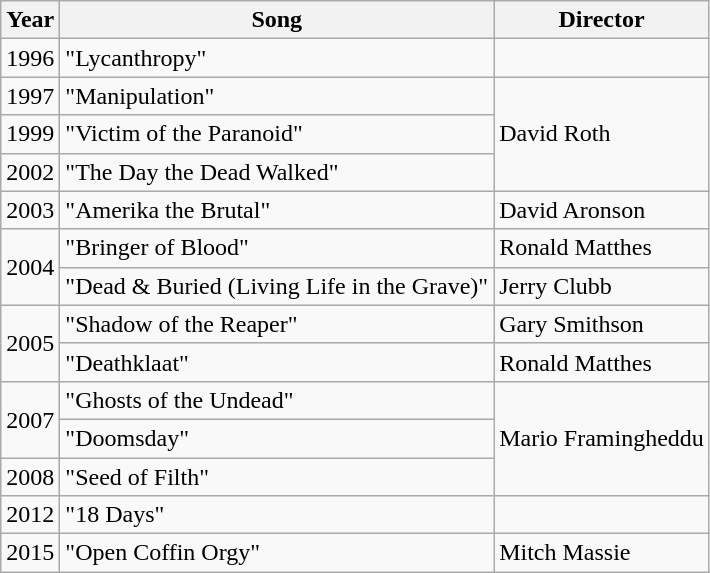<table class="wikitable">
<tr>
<th>Year</th>
<th>Song</th>
<th>Director</th>
</tr>
<tr>
<td>1996</td>
<td>"Lycanthropy"</td>
<td></td>
</tr>
<tr>
<td>1997</td>
<td>"Manipulation"</td>
<td rowspan="3">David Roth</td>
</tr>
<tr>
<td>1999</td>
<td>"Victim of the Paranoid"</td>
</tr>
<tr>
<td>2002</td>
<td>"The Day the Dead Walked"</td>
</tr>
<tr>
<td>2003</td>
<td>"Amerika the Brutal"</td>
<td>David Aronson</td>
</tr>
<tr>
<td rowspan="2">2004</td>
<td>"Bringer of Blood"</td>
<td>Ronald Matthes</td>
</tr>
<tr>
<td>"Dead & Buried (Living Life in the Grave)"</td>
<td>Jerry Clubb</td>
</tr>
<tr>
<td rowspan="2">2005</td>
<td>"Shadow of the Reaper"</td>
<td>Gary Smithson</td>
</tr>
<tr>
<td>"Deathklaat"</td>
<td>Ronald Matthes</td>
</tr>
<tr>
<td rowspan="2">2007</td>
<td>"Ghosts of the Undead"</td>
<td rowspan="3">Mario Framingheddu</td>
</tr>
<tr>
<td>"Doomsday"</td>
</tr>
<tr>
<td>2008</td>
<td>"Seed of Filth"</td>
</tr>
<tr>
<td>2012</td>
<td>"18 Days"</td>
<td></td>
</tr>
<tr>
<td>2015</td>
<td>"Open Coffin Orgy"</td>
<td>Mitch Massie</td>
</tr>
</table>
